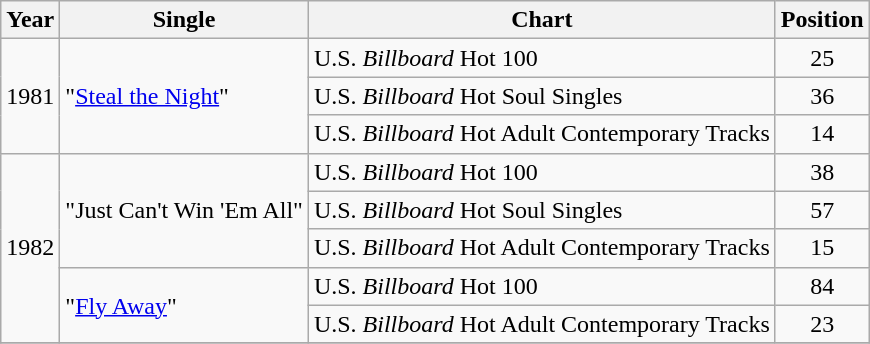<table class="wikitable">
<tr>
<th>Year</th>
<th>Single</th>
<th>Chart</th>
<th>Position</th>
</tr>
<tr>
<td rowspan="3">1981</td>
<td rowspan="3">"<a href='#'>Steal the Night</a>"</td>
<td>U.S. <em>Billboard</em> Hot 100</td>
<td align="center">25</td>
</tr>
<tr>
<td>U.S. <em>Billboard</em> Hot Soul Singles</td>
<td align="center">36</td>
</tr>
<tr>
<td>U.S. <em>Billboard</em> Hot Adult Contemporary Tracks</td>
<td align="center">14</td>
</tr>
<tr>
<td rowspan="5">1982</td>
<td rowspan="3">"Just Can't Win 'Em All"</td>
<td>U.S. <em>Billboard</em> Hot 100</td>
<td align="center">38</td>
</tr>
<tr>
<td>U.S. <em>Billboard</em> Hot Soul Singles</td>
<td align="center">57</td>
</tr>
<tr>
<td>U.S. <em>Billboard</em> Hot Adult Contemporary Tracks</td>
<td align="center">15</td>
</tr>
<tr>
<td rowspan="2">"<a href='#'>Fly Away</a>"</td>
<td>U.S. <em>Billboard</em> Hot 100</td>
<td align="center">84</td>
</tr>
<tr>
<td>U.S. <em>Billboard</em> Hot Adult Contemporary Tracks</td>
<td align="center">23</td>
</tr>
<tr>
</tr>
</table>
